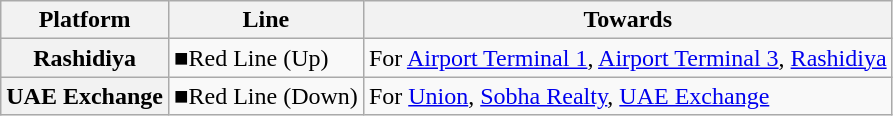<table border="1" cellspacing="0" cellpadding="3" frame="hsides" rules="rows" style="" class="wikitable">
<tr>
<th>Platform</th>
<th>Line</th>
<th>Towards</th>
</tr>
<tr>
<th>Rashidiya</th>
<td><span>■</span>Red Line (Up)</td>
<td>For <a href='#'>Airport Terminal 1</a>, <a href='#'>Airport Terminal 3</a>, <a href='#'>Rashidiya</a></td>
</tr>
<tr>
<th>UAE Exchange</th>
<td><span>■</span>Red Line (Down)</td>
<td>For <a href='#'>Union</a>, <a href='#'>Sobha Realty</a>, <a href='#'>UAE Exchange</a></td>
</tr>
</table>
